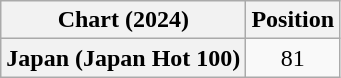<table class="wikitable plainrowheaders" style="text-align:center">
<tr>
<th scope="col">Chart (2024)</th>
<th scope="col">Position</th>
</tr>
<tr>
<th scope="row">Japan (Japan Hot 100)</th>
<td>81</td>
</tr>
</table>
